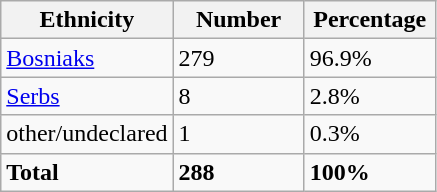<table class="wikitable">
<tr>
<th width="100px">Ethnicity</th>
<th width="80px">Number</th>
<th width="80px">Percentage</th>
</tr>
<tr>
<td><a href='#'>Bosniaks</a></td>
<td>279</td>
<td>96.9%</td>
</tr>
<tr>
<td><a href='#'>Serbs</a></td>
<td>8</td>
<td>2.8%</td>
</tr>
<tr>
<td>other/undeclared</td>
<td>1</td>
<td>0.3%</td>
</tr>
<tr>
<td><strong>Total</strong></td>
<td><strong>288</strong></td>
<td><strong>100%</strong></td>
</tr>
</table>
